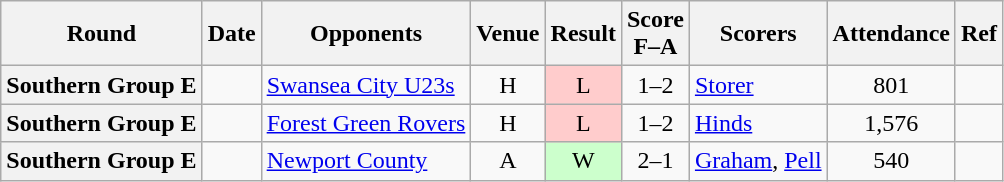<table class="wikitable plainrowheaders sortable" style="text-align:center">
<tr>
<th scope="col">Round</th>
<th scope="col">Date</th>
<th scope="col">Opponents</th>
<th scope="col">Venue</th>
<th scope="col">Result</th>
<th scope="col">Score<br>F–A</th>
<th scope="col" class="unsortable">Scorers</th>
<th scope="col">Attendance</th>
<th scope="col" class="unsortable">Ref</th>
</tr>
<tr>
<th scope="row">Southern Group E</th>
<td align="left"></td>
<td align="left"><a href='#'>Swansea City U23s</a></td>
<td>H</td>
<td style="background-color:#FFCCCC">L</td>
<td>1–2</td>
<td align="left"><a href='#'>Storer</a></td>
<td>801</td>
<td></td>
</tr>
<tr>
<th scope="row">Southern Group E</th>
<td align="left"></td>
<td align="left"><a href='#'>Forest Green Rovers</a></td>
<td>H</td>
<td style="background-color:#FFCCCC">L</td>
<td>1–2</td>
<td align="left"><a href='#'>Hinds</a></td>
<td>1,576</td>
<td></td>
</tr>
<tr>
<th scope="row">Southern Group E</th>
<td align="left"></td>
<td align="left"><a href='#'>Newport County</a></td>
<td>A</td>
<td style="background-color:#CCFFCC">W</td>
<td>2–1</td>
<td align="left"><a href='#'>Graham</a>, <a href='#'>Pell</a></td>
<td>540</td>
<td></td>
</tr>
</table>
